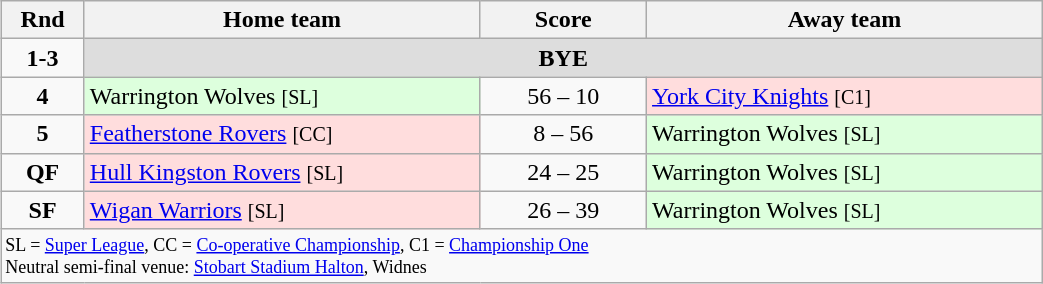<table class=wikitable width=55% border=1 style="margin-left:1em;float:right;">
<tr>
<th width=8% abbr=Round>Rnd</th>
<th width=38%>Home team</th>
<th width=16%>Score</th>
<th width=38%>Away team</th>
</tr>
<tr>
<td align=center><strong>1-3</strong></td>
<td align=center colspan="3" span style="background-color:#dddddd;"><strong>BYE</strong></td>
</tr>
<tr>
<td align=center><strong>4</strong></td>
<td span style="background-color:#ddffdd;"> Warrington Wolves <small>[SL]</small></td>
<td align=center>56 – 10</td>
<td span style="background-color:#ffdddd;"> <a href='#'>York City Knights</a> <small>[C1]</small></td>
</tr>
<tr>
<td align=center><strong>5</strong></td>
<td span style="background-color:#ffdddd;"> <a href='#'>Featherstone Rovers</a> <small>[CC]</small></td>
<td align=center>8 – 56</td>
<td span style="background-color:#ddffdd;"> Warrington Wolves <small>[SL]</small></td>
</tr>
<tr>
<td align=center><strong>QF</strong></td>
<td span style="background-color:#ffdddd;"> <a href='#'>Hull Kingston Rovers</a> <small>[SL]</small></td>
<td align=center>24 – 25</td>
<td span style="background-color:#ddffdd;"> Warrington Wolves <small>[SL]</small></td>
</tr>
<tr>
<td align=center><strong>SF</strong></td>
<td span style="background-color:#ffdddd;"> <a href='#'>Wigan Warriors</a> <small>[SL]</small></td>
<td align=center>26 – 39</td>
<td span style="background-color:#ddffdd;"> Warrington Wolves <small>[SL]</small></td>
</tr>
<tr>
<td span style="font-size:75%;" colspan="4">SL = <a href='#'>Super League</a>, CC = <a href='#'>Co-operative Championship</a>, C1 = <a href='#'>Championship One</a><br>Neutral semi-final venue: <a href='#'>Stobart Stadium Halton</a>, Widnes</td>
</tr>
</table>
